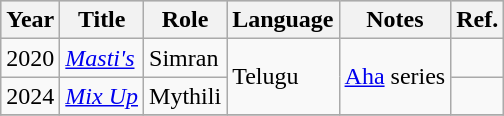<table class="wikitable plainrowheaders sortable">
<tr style="background:#ccc; text-align:center;">
<th scope="col">Year</th>
<th scope="col">Title</th>
<th scope="col">Role</th>
<th scope="col">Language</th>
<th scope="col">Notes</th>
<th scope="col" class="unsortable">Ref.</th>
</tr>
<tr>
<td>2020</td>
<td><em><a href='#'>Masti's</a></em></td>
<td>Simran</td>
<td rowspan="2">Telugu</td>
<td rowspan="2"><a href='#'>Aha</a> series</td>
<td></td>
</tr>
<tr>
<td>2024</td>
<td><em><a href='#'>Mix Up</a></em></td>
<td>Mythili</td>
<td></td>
</tr>
<tr>
</tr>
</table>
